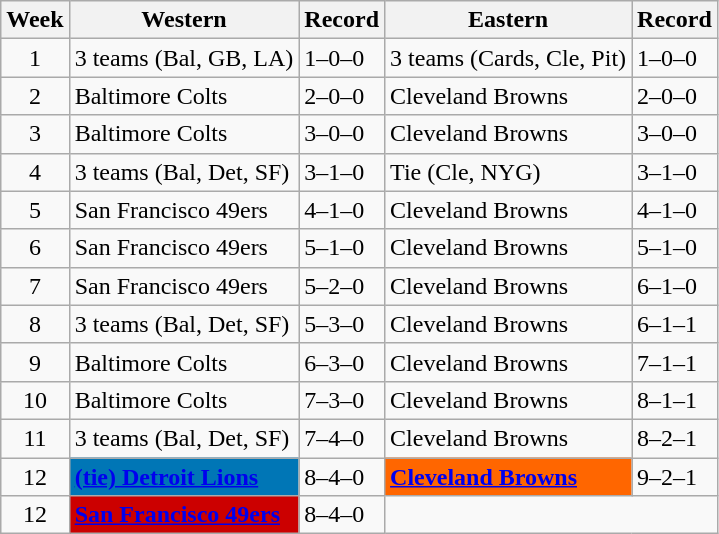<table class="wikitable">
<tr>
<th>Week</th>
<th>Western</th>
<th>Record</th>
<th>Eastern</th>
<th>Record</th>
</tr>
<tr>
<td align=center>1</td>
<td>3 teams (Bal, GB, LA)</td>
<td>1–0–0</td>
<td>3 teams (Cards, Cle, Pit)</td>
<td>1–0–0</td>
</tr>
<tr>
<td align=center>2</td>
<td>Baltimore Colts</td>
<td>2–0–0</td>
<td>Cleveland Browns</td>
<td>2–0–0</td>
</tr>
<tr>
<td align=center>3</td>
<td>Baltimore Colts</td>
<td>3–0–0</td>
<td>Cleveland Browns</td>
<td>3–0–0</td>
</tr>
<tr>
<td align=center>4</td>
<td>3 teams (Bal, Det, SF)</td>
<td>3–1–0</td>
<td>Tie (Cle, NYG)</td>
<td>3–1–0</td>
</tr>
<tr>
<td align=center>5</td>
<td>San Francisco 49ers</td>
<td>4–1–0</td>
<td>Cleveland Browns</td>
<td>4–1–0</td>
</tr>
<tr>
<td align=center>6</td>
<td>San Francisco 49ers</td>
<td>5–1–0</td>
<td>Cleveland Browns</td>
<td>5–1–0</td>
</tr>
<tr>
<td align=center>7</td>
<td>San Francisco 49ers</td>
<td>5–2–0</td>
<td>Cleveland Browns</td>
<td>6–1–0</td>
</tr>
<tr>
<td align=center>8</td>
<td>3 teams (Bal, Det, SF)</td>
<td>5–3–0</td>
<td>Cleveland Browns</td>
<td>6–1–1</td>
</tr>
<tr>
<td align=center>9</td>
<td>Baltimore Colts</td>
<td>6–3–0</td>
<td>Cleveland Browns</td>
<td>7–1–1</td>
</tr>
<tr>
<td align=center>10</td>
<td>Baltimore Colts</td>
<td>7–3–0</td>
<td>Cleveland Browns</td>
<td>8–1–1</td>
</tr>
<tr>
<td align=center>11</td>
<td>3 teams (Bal, Det, SF)</td>
<td>7–4–0</td>
<td>Cleveland Browns</td>
<td>8–2–1</td>
</tr>
<tr>
<td align=center>12</td>
<td bgcolor="#0076B6"><strong><a href='#'><span>(tie) Detroit Lions</span></a></strong></td>
<td>8–4–0</td>
<td bgcolor="#FF6600"><strong><a href='#'><span>Cleveland Browns</span></a></strong></td>
<td>9–2–1</td>
</tr>
<tr>
<td align=center>12</td>
<td bgcolor="#CC0000"><strong><a href='#'><span>San Francisco 49ers</span></a></strong></td>
<td>8–4–0</td>
</tr>
</table>
